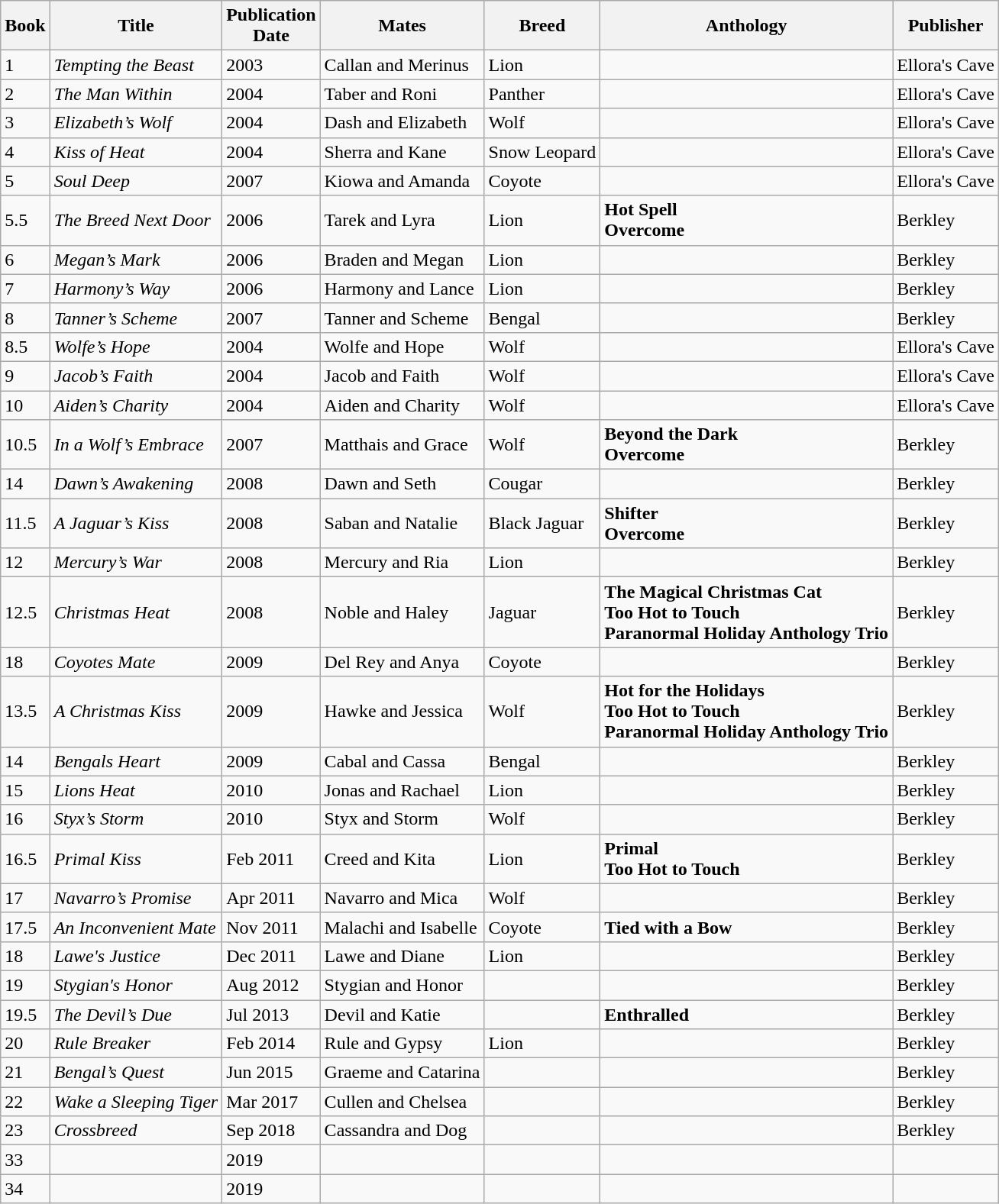<table class="wikitable">
<tr>
<th>Book<br></th>
<th>Title</th>
<th>Publication<br>Date</th>
<th>Mates</th>
<th>Breed</th>
<th>Anthology</th>
<th>Publisher</th>
</tr>
<tr>
<td>1</td>
<td><em>Tempting the Beast</em></td>
<td>2003</td>
<td>Callan and Merinus</td>
<td>Lion</td>
<td></td>
<td>Ellora's Cave</td>
</tr>
<tr>
<td>2</td>
<td><em>The Man Within</em></td>
<td>2004</td>
<td>Taber and Roni</td>
<td>Panther</td>
<td></td>
<td>Ellora's Cave</td>
</tr>
<tr>
<td>3</td>
<td><em>Elizabeth’s Wolf</em></td>
<td>2004</td>
<td>Dash and Elizabeth</td>
<td>Wolf</td>
<td></td>
<td>Ellora's Cave</td>
</tr>
<tr>
<td>4</td>
<td><em>Kiss of Heat</em></td>
<td>2004</td>
<td>Sherra and Kane</td>
<td>Snow Leopard</td>
<td></td>
<td>Ellora's Cave</td>
</tr>
<tr>
<td>5</td>
<td><em>Soul Deep</em></td>
<td>2007</td>
<td>Kiowa and Amanda</td>
<td>Coyote</td>
<td></td>
<td>Ellora's Cave</td>
</tr>
<tr>
<td>5.5</td>
<td><em>The Breed Next Door</em></td>
<td>2006</td>
<td>Tarek and Lyra</td>
<td>Lion</td>
<td><strong>Hot Spell</strong><br><strong>Overcome</strong></td>
<td>Berkley</td>
</tr>
<tr>
<td>6</td>
<td><em>Megan’s Mark</em></td>
<td>2006</td>
<td>Braden and Megan</td>
<td>Lion</td>
<td></td>
<td>Berkley</td>
</tr>
<tr>
<td>7</td>
<td><em>Harmony’s Way</em></td>
<td>2006</td>
<td>Harmony and Lance</td>
<td>Lion</td>
<td></td>
<td>Berkley</td>
</tr>
<tr>
<td>8</td>
<td><em>Tanner’s Scheme</em></td>
<td>2007</td>
<td>Tanner and Scheme</td>
<td>Bengal</td>
<td></td>
<td>Berkley</td>
</tr>
<tr>
<td>8.5</td>
<td><em>Wolfe’s Hope</em></td>
<td>2004</td>
<td>Wolfe and Hope</td>
<td>Wolf</td>
<td></td>
<td>Ellora's Cave</td>
</tr>
<tr>
<td>9</td>
<td><em>Jacob’s Faith</em></td>
<td>2004</td>
<td>Jacob and Faith</td>
<td>Wolf</td>
<td></td>
<td>Ellora's Cave</td>
</tr>
<tr>
<td>10</td>
<td><em>Aiden’s Charity</em></td>
<td>2004</td>
<td>Aiden and Charity</td>
<td>Wolf</td>
<td></td>
<td>Ellora's Cave</td>
</tr>
<tr>
<td>10.5</td>
<td><em>In a Wolf’s Embrace</em></td>
<td>2007</td>
<td>Matthais and Grace</td>
<td>Wolf</td>
<td><strong>Beyond the Dark</strong><br><strong>Overcome</strong></td>
<td>Berkley</td>
</tr>
<tr>
<td>14</td>
<td><em>Dawn’s Awakening</em></td>
<td>2008</td>
<td>Dawn and Seth</td>
<td>Cougar</td>
<td></td>
<td>Berkley</td>
</tr>
<tr>
<td>11.5</td>
<td><em>A Jaguar’s Kiss</em></td>
<td>2008</td>
<td>Saban and Natalie</td>
<td>Black Jaguar</td>
<td><strong>Shifter</strong><br><strong>Overcome</strong></td>
<td>Berkley</td>
</tr>
<tr>
<td>12</td>
<td><em>Mercury’s War</em></td>
<td>2008</td>
<td>Mercury and Ria</td>
<td>Lion</td>
<td></td>
<td>Berkley</td>
</tr>
<tr>
<td>12.5</td>
<td><em>Christmas Heat</em></td>
<td>2008</td>
<td>Noble and Haley</td>
<td>Jaguar</td>
<td><strong>The Magical Christmas Cat</strong><br><strong>Too Hot to Touch</strong><br><strong>Paranormal Holiday Anthology Trio</strong></td>
<td>Berkley</td>
</tr>
<tr>
<td>18</td>
<td><em>Coyotes Mate</em></td>
<td>2009</td>
<td>Del Rey and Anya</td>
<td>Coyote</td>
<td></td>
<td>Berkley</td>
</tr>
<tr>
<td>13.5</td>
<td><em>A Christmas Kiss</em></td>
<td>2009</td>
<td>Hawke and Jessica</td>
<td>Wolf</td>
<td><strong>Hot for the Holidays</strong><br><strong>Too Hot to Touch</strong><br><strong>Paranormal Holiday Anthology Trio</strong></td>
<td>Berkley</td>
</tr>
<tr>
<td>14</td>
<td><em>Bengals Heart</em></td>
<td>2009</td>
<td>Cabal and Cassa</td>
<td>Bengal</td>
<td></td>
<td>Berkley</td>
</tr>
<tr>
<td>15</td>
<td><em>Lions Heat</em></td>
<td>2010</td>
<td>Jonas and Rachael</td>
<td>Lion</td>
<td></td>
<td>Berkley</td>
</tr>
<tr>
<td>16</td>
<td><em>Styx’s Storm</em></td>
<td>2010</td>
<td>Styx and Storm</td>
<td>Wolf</td>
<td></td>
<td>Berkley</td>
</tr>
<tr>
<td>16.5</td>
<td><em>Primal Kiss</em></td>
<td>Feb 2011</td>
<td>Creed and Kita</td>
<td>Lion</td>
<td><strong>Primal</strong><br><strong>Too Hot to Touch</strong></td>
<td>Berkley</td>
</tr>
<tr>
<td>17</td>
<td><em>Navarro’s Promise</em></td>
<td>Apr 2011</td>
<td>Navarro and Mica</td>
<td>Wolf</td>
<td></td>
<td>Berkley</td>
</tr>
<tr>
<td>17.5</td>
<td><em>An Inconvenient Mate</em></td>
<td>Nov 2011</td>
<td>Malachi and Isabelle</td>
<td>Coyote</td>
<td><strong>Tied with a Bow</strong></td>
<td>Berkley</td>
</tr>
<tr>
<td>18</td>
<td><em>Lawe's Justice</em></td>
<td>Dec 2011</td>
<td>Lawe and Diane</td>
<td>Lion</td>
<td></td>
<td>Berkley</td>
</tr>
<tr>
<td>19</td>
<td><em>Stygian's Honor</em></td>
<td>Aug 2012</td>
<td>Stygian and Honor</td>
<td></td>
<td></td>
<td>Berkley</td>
</tr>
<tr>
<td>19.5</td>
<td><em>The Devil’s Due</em></td>
<td>Jul 2013</td>
<td>Devil and Katie</td>
<td></td>
<td><strong>Enthralled</strong></td>
<td>Berkley</td>
</tr>
<tr>
<td>20</td>
<td><em>Rule Breaker</em></td>
<td>Feb 2014</td>
<td>Rule and Gypsy</td>
<td>Lion</td>
<td></td>
<td>Berkley</td>
</tr>
<tr>
<td>21</td>
<td><em>Bengal’s Quest</em></td>
<td>Jun 2015</td>
<td>Graeme and Catarina</td>
<td></td>
<td></td>
<td>Berkley</td>
</tr>
<tr>
<td>22</td>
<td><em>Wake a Sleeping Tiger</em></td>
<td>Mar 2017</td>
<td>Cullen and Chelsea</td>
<td></td>
<td></td>
<td>Berkley</td>
</tr>
<tr>
<td>23</td>
<td><em>Crossbreed</em></td>
<td>Sep 2018</td>
<td>Cassandra and Dog</td>
<td></td>
<td></td>
<td>Berkley</td>
</tr>
<tr>
<td>33</td>
<td></td>
<td>2019</td>
<td></td>
<td></td>
<td></td>
<td></td>
</tr>
<tr>
<td>34</td>
<td></td>
<td>2019</td>
<td></td>
<td></td>
<td></td>
<td></td>
</tr>
</table>
